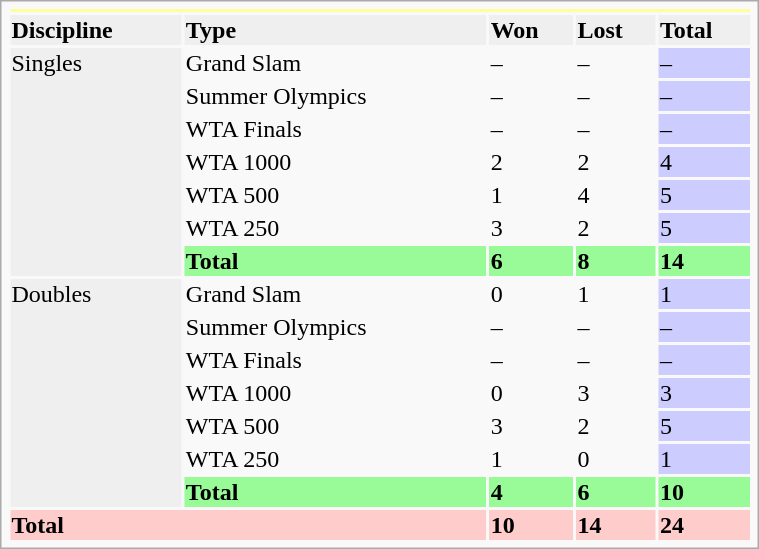<table class="infobox vcard vevent nowrap" width=40%>
<tr bgcolor=FFFF99>
<th colspan="5"></th>
</tr>
<tr style=background:#efefef;font-weight:bold>
<td>Discipline</td>
<td>Type</td>
<td>Won</td>
<td>Lost</td>
<td>Total</td>
</tr>
<tr>
<td rowspan="7" style="background:#efefef;">Singles</td>
<td>Grand Slam</td>
<td>–</td>
<td>–</td>
<td bgcolor="CCCCFF">–</td>
</tr>
<tr>
<td>Summer Olympics</td>
<td>–</td>
<td>–</td>
<td bgcolor="CCCCFF">–</td>
</tr>
<tr>
<td>WTA Finals</td>
<td>–</td>
<td>–</td>
<td bgcolor="CCCCFF">–</td>
</tr>
<tr>
<td>WTA 1000</td>
<td>2</td>
<td>2</td>
<td bgcolor="CCCCFF">4</td>
</tr>
<tr>
<td>WTA 500</td>
<td>1</td>
<td>4</td>
<td bgcolor=CCCCFF>5</td>
</tr>
<tr>
<td>WTA 250</td>
<td>3</td>
<td>2</td>
<td bgcolor="CCCCFF">5</td>
</tr>
<tr style=background:#98FB98;font-weight:bold>
<td>Total</td>
<td>6</td>
<td>8</td>
<td>14</td>
</tr>
<tr>
<td rowspan="7" style="background:#efefef;">Doubles</td>
<td>Grand Slam</td>
<td>0</td>
<td>1</td>
<td bgcolor="CCCCFF">1</td>
</tr>
<tr>
<td>Summer Olympics</td>
<td>–</td>
<td>–</td>
<td bgcolor="CCCCFF">–</td>
</tr>
<tr>
<td>WTA Finals</td>
<td>–</td>
<td>–</td>
<td bgcolor="CCCCFF">–</td>
</tr>
<tr>
<td>WTA 1000</td>
<td>0</td>
<td>3</td>
<td bgcolor="CCCCFF">3</td>
</tr>
<tr>
<td>WTA 500</td>
<td>3</td>
<td>2</td>
<td bgcolor=CCCCFF>5</td>
</tr>
<tr>
<td>WTA 250</td>
<td>1</td>
<td>0</td>
<td bgcolor="CCCCFF">1</td>
</tr>
<tr style=background:#98FB98;font-weight:bold>
<td>Total</td>
<td>4</td>
<td>6</td>
<td>10</td>
</tr>
<tr style="background:#FCC;font-weight:bold">
<td colspan="2">Total</td>
<td>10</td>
<td>14</td>
<td>24</td>
</tr>
</table>
